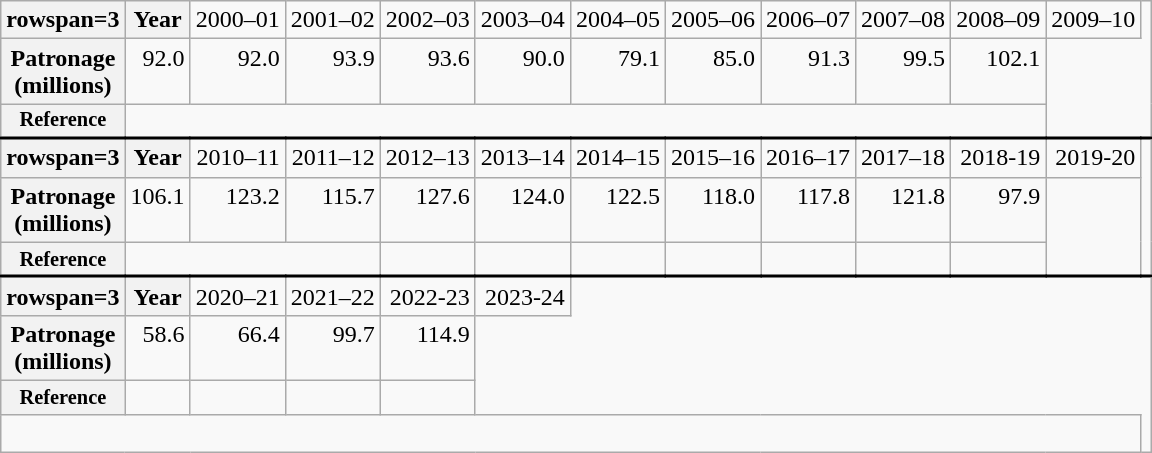<table class="wikitable" style="text-align:right; white-space:nowrap;">
<tr>
<th>rowspan=3 </th>
<th>Year</th>
<td>2000–01</td>
<td>2001–02</td>
<td>2002–03</td>
<td>2003–04</td>
<td>2004–05</td>
<td>2005–06</td>
<td>2006–07</td>
<td>2007–08</td>
<td>2008–09</td>
<td>2009–10</td>
</tr>
<tr style="vertical-align: top;">
<th>Patronage<br><span>(millions)</span></th>
<td>92.0</td>
<td>92.0</td>
<td>93.9</td>
<td>93.6</td>
<td>90.0<br></td>
<td>79.1<br></td>
<td>85.0</td>
<td>91.3</td>
<td>99.5</td>
<td>102.1</td>
</tr>
<tr style="font-size:85%">
<th>Reference</th>
<td colspan="10"><br></td>
</tr>
<tr style="border-top:2px solid">
<th>rowspan=3 </th>
<th>Year</th>
<td>2010–11</td>
<td>2011–12</td>
<td>2012–13</td>
<td>2013–14</td>
<td>2014–15</td>
<td>2015–16</td>
<td>2016–17</td>
<td>2017–18</td>
<td>2018-19</td>
<td>2019-20</td>
<td rowspan="3" colspan="2"></td>
</tr>
<tr style="vertical-align: top;">
<th>Patronage<br><span>(millions)</span></th>
<td>106.1</td>
<td>123.2</td>
<td>115.7</td>
<td>127.6</td>
<td>124.0</td>
<td>122.5</td>
<td>118.0</td>
<td>117.8</td>
<td>121.8</td>
<td>97.9<br></td>
</tr>
<tr style="font-size:85%">
<th>Reference</th>
<td colspan="3"><br></td>
<td><br></td>
<td><br></td>
<td><br></td>
<td><br></td>
<td><br></td>
<td><br></td>
<td><br></td>
</tr>
<tr style="border-top:2px solid">
<th>rowspan=3 </th>
<th>Year</th>
<td>2020–21</td>
<td>2021–22</td>
<td>2022-23</td>
<td>2023-24</td>
</tr>
<tr style="vertical-align: top;">
<th>Patronage<br><span>(millions)</span></th>
<td>58.6 <br></td>
<td>66.4 <br></td>
<td>99.7 <br></td>
<td>114.9</td>
</tr>
<tr style="font-size:85%">
<th>Reference<br></th>
<td><br></td>
<td><br></td>
<td><br></td>
<td></td>
</tr>
<tr>
<td colspan="12" style="text-align:center;"><br></td>
</tr>
</table>
